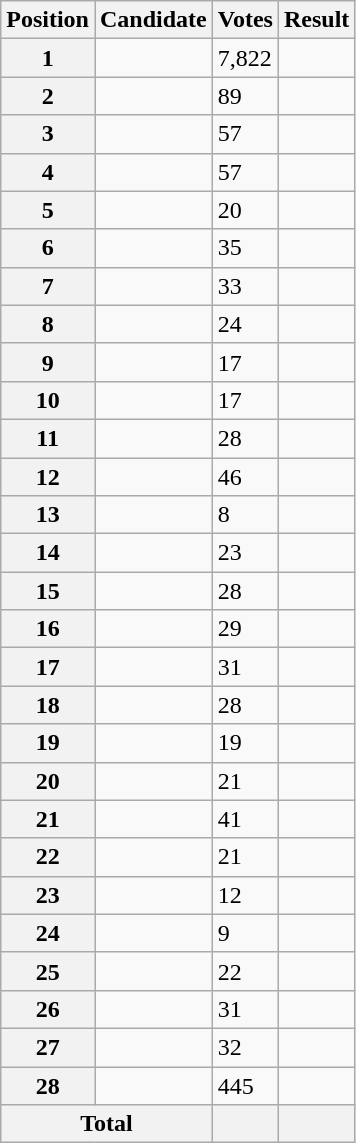<table class="wikitable sortable col3right">
<tr>
<th scope="col">Position</th>
<th scope="col">Candidate</th>
<th scope="col">Votes</th>
<th scope="col">Result</th>
</tr>
<tr>
<th scope="row">1</th>
<td></td>
<td>7,822</td>
<td></td>
</tr>
<tr>
<th scope="row">2</th>
<td></td>
<td>89</td>
<td></td>
</tr>
<tr>
<th scope="row">3</th>
<td></td>
<td>57</td>
<td></td>
</tr>
<tr>
<th scope="row">4</th>
<td></td>
<td>57</td>
<td></td>
</tr>
<tr>
<th scope="row">5</th>
<td></td>
<td>20</td>
<td></td>
</tr>
<tr>
<th scope="row">6</th>
<td></td>
<td>35</td>
<td></td>
</tr>
<tr>
<th scope="row">7</th>
<td></td>
<td>33</td>
<td></td>
</tr>
<tr>
<th scope="row">8</th>
<td></td>
<td>24</td>
<td></td>
</tr>
<tr>
<th scope="row">9</th>
<td></td>
<td>17</td>
<td></td>
</tr>
<tr>
<th scope="row">10</th>
<td></td>
<td>17</td>
<td></td>
</tr>
<tr>
<th scope="row">11</th>
<td></td>
<td>28</td>
<td></td>
</tr>
<tr>
<th scope="row">12</th>
<td></td>
<td>46</td>
<td></td>
</tr>
<tr>
<th scope="row">13</th>
<td></td>
<td>8</td>
<td></td>
</tr>
<tr>
<th scope="row">14</th>
<td></td>
<td>23</td>
<td></td>
</tr>
<tr>
<th scope="row">15</th>
<td></td>
<td>28</td>
<td></td>
</tr>
<tr>
<th scope="row">16</th>
<td></td>
<td>29</td>
<td></td>
</tr>
<tr>
<th scope="row">17</th>
<td></td>
<td>31</td>
<td></td>
</tr>
<tr>
<th scope="row">18</th>
<td></td>
<td>28</td>
<td></td>
</tr>
<tr>
<th scope="row">19</th>
<td></td>
<td>19</td>
<td></td>
</tr>
<tr>
<th scope="row">20</th>
<td></td>
<td>21</td>
<td></td>
</tr>
<tr>
<th scope="row">21</th>
<td></td>
<td>41</td>
<td></td>
</tr>
<tr>
<th scope="row">22</th>
<td></td>
<td>21</td>
<td></td>
</tr>
<tr>
<th scope="row">23</th>
<td></td>
<td>12</td>
<td></td>
</tr>
<tr>
<th scope="row">24</th>
<td></td>
<td>9</td>
<td></td>
</tr>
<tr>
<th scope="row">25</th>
<td></td>
<td>22</td>
<td></td>
</tr>
<tr>
<th scope="row">26</th>
<td></td>
<td>31</td>
<td></td>
</tr>
<tr>
<th scope="row">27</th>
<td></td>
<td>32</td>
<td></td>
</tr>
<tr>
<th scope="row">28</th>
<td></td>
<td>445</td>
<td></td>
</tr>
<tr class="sortbottom">
<th scope="row" colspan="2">Total</th>
<th></th>
<th></th>
</tr>
</table>
